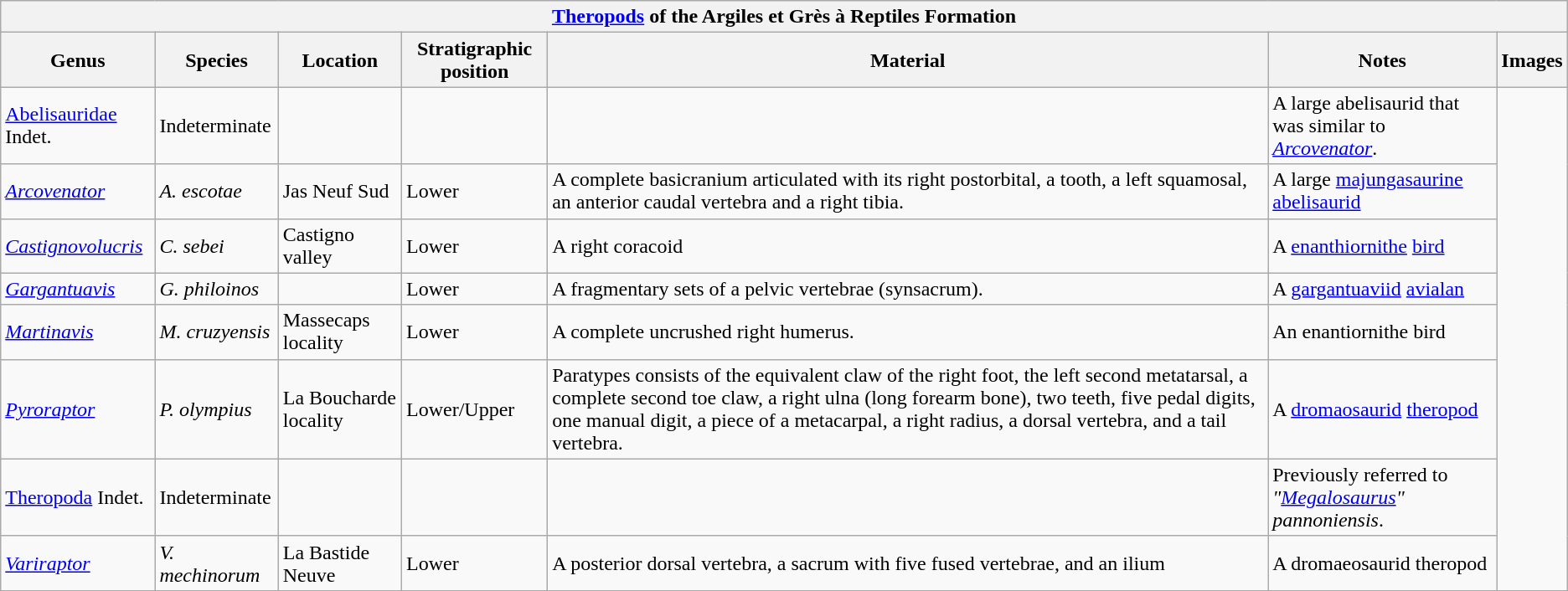<table class="wikitable" align="center">
<tr>
<th colspan="7" align="center"><a href='#'>Theropods</a> of the Argiles et Grès à Reptiles Formation</th>
</tr>
<tr>
<th>Genus</th>
<th>Species</th>
<th>Location</th>
<th>Stratigraphic position</th>
<th>Material</th>
<th>Notes</th>
<th>Images</th>
</tr>
<tr>
<td><a href='#'>Abelisauridae</a> Indet.</td>
<td>Indeterminate</td>
<td></td>
<td></td>
<td></td>
<td>A large abelisaurid that was similar to <em><a href='#'>Arcovenator</a></em>.</td>
<td rowspan = 100><br>


</td>
</tr>
<tr>
<td><em><a href='#'>Arcovenator</a></em></td>
<td><em>A. escotae</em></td>
<td>Jas Neuf Sud</td>
<td>Lower</td>
<td>A complete basicranium articulated with its right postorbital, a tooth, a left squamosal, an anterior caudal vertebra and a right tibia.</td>
<td>A large <a href='#'>majungasaurine</a> <a href='#'>abelisaurid</a></td>
</tr>
<tr>
<td><em><a href='#'>Castignovolucris</a></em></td>
<td><em>C. sebei</em></td>
<td>Castigno valley</td>
<td>Lower</td>
<td>A right coracoid</td>
<td>A <a href='#'>enanthiornithe</a> <a href='#'>bird</a></td>
</tr>
<tr>
<td><em><a href='#'>Gargantuavis</a></em></td>
<td><em>G. philoinos</em></td>
<td></td>
<td>Lower</td>
<td>A fragmentary sets of a pelvic vertebrae (synsacrum).</td>
<td>A <a href='#'>gargantuaviid</a> <a href='#'>avialan</a></td>
</tr>
<tr>
<td><em><a href='#'>Martinavis</a></em></td>
<td><em>M. cruzyensis</em></td>
<td>Massecaps locality</td>
<td>Lower</td>
<td>A complete uncrushed right humerus.</td>
<td>An enantiornithe bird</td>
</tr>
<tr>
<td><em><a href='#'>Pyroraptor</a></em></td>
<td><em>P. olympius</em></td>
<td>La Boucharde locality</td>
<td>Lower/Upper</td>
<td>Paratypes consists of the equivalent claw of the right foot, the left second metatarsal, a complete second toe claw, a right ulna (long forearm bone), two teeth, five pedal digits, one manual digit, a piece of a metacarpal, a right radius, a dorsal vertebra, and a tail vertebra.</td>
<td>A <a href='#'>dromaosaurid</a> <a href='#'>theropod</a></td>
</tr>
<tr>
<td><a href='#'>Theropoda</a> Indet.</td>
<td>Indeterminate</td>
<td></td>
<td></td>
<td></td>
<td>Previously referred to <em>"<a href='#'>Megalosaurus</a>" pannoniensis</em>.</td>
</tr>
<tr>
<td><em><a href='#'>Variraptor</a></em></td>
<td><em>V. mechinorum</em></td>
<td>La Bastide Neuve</td>
<td>Lower</td>
<td>A posterior dorsal vertebra, a sacrum with five fused vertebrae, and an ilium</td>
<td>A dromaeosaurid theropod</td>
</tr>
<tr>
</tr>
</table>
